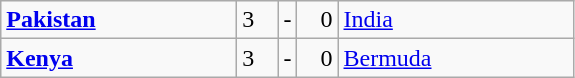<table class="wikitable">
<tr>
<td width=150> <strong><a href='#'>Pakistan</a></strong></td>
<td style="width:20px; text-align:left;">3</td>
<td>-</td>
<td style="width:20px; text-align:right;">0</td>
<td width=150> <a href='#'>India</a></td>
</tr>
<tr>
<td> <strong><a href='#'>Kenya</a></strong></td>
<td style="text-align:left;">3</td>
<td>-</td>
<td style="text-align:right;">0</td>
<td> <a href='#'>Bermuda</a></td>
</tr>
</table>
